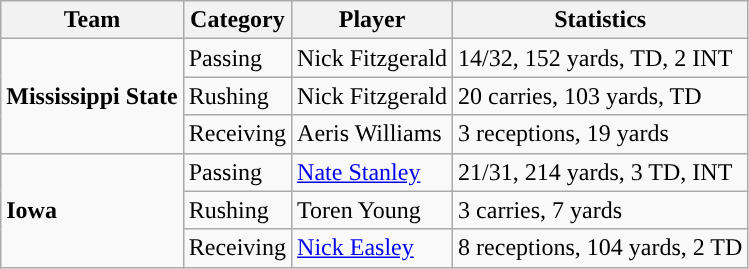<table class="wikitable" style="float: left;">
<tr>
<th>Team</th>
<th>Category</th>
<th>Player</th>
<th>Statistics</th>
</tr>
<tr>
<td rowspan=3><strong>Mississippi State</strong></td>
<td>Passing</td>
<td>Nick Fitzgerald</td>
<td>14/32, 152 yards, TD, 2 INT</td>
</tr>
<tr>
<td>Rushing</td>
<td>Nick Fitzgerald</td>
<td>20 carries, 103 yards, TD</td>
</tr>
<tr>
<td>Receiving</td>
<td>Aeris Williams</td>
<td>3 receptions, 19 yards</td>
</tr>
<tr>
<td rowspan=3><strong>Iowa</strong></td>
<td>Passing</td>
<td><a href='#'>Nate Stanley</a></td>
<td>21/31, 214 yards, 3 TD, INT</td>
</tr>
<tr>
<td>Rushing</td>
<td>Toren Young</td>
<td>3 carries, 7 yards</td>
</tr>
<tr>
<td>Receiving</td>
<td><a href='#'>Nick Easley</a></td>
<td>8 receptions, 104 yards, 2 TD</td>
</tr>
</table>
